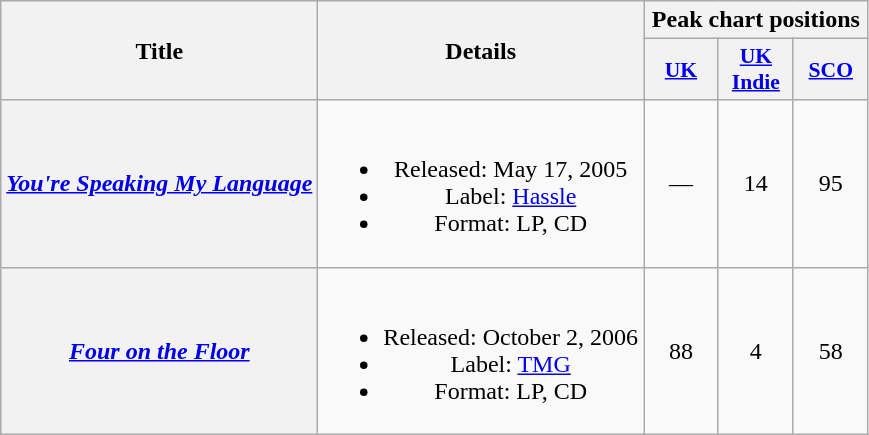<table class="wikitable plainrowheaders" style="text-align:center;">
<tr>
<th rowspan="2">Title</th>
<th rowspan="2">Details</th>
<th colspan="3">Peak chart positions</th>
</tr>
<tr>
<th scope="col" style="width:3em;font-size:90%;"><a href='#'>UK</a><br></th>
<th scope="col" style="width:3em;font-size:90%;"><a href='#'>UK<br>Indie</a><br></th>
<th scope="col" style="width:3em;font-size:90%;"><a href='#'>SCO</a><br></th>
</tr>
<tr>
<th scope="row"><em><a href='#'>You're Speaking My Language</a></em></th>
<td><br><ul><li>Released: May 17, 2005</li><li>Label: <a href='#'>Hassle</a></li><li>Format: LP, CD</li></ul></td>
<td>—</td>
<td>14</td>
<td>95</td>
</tr>
<tr>
<th scope="row"><em><a href='#'>Four on the Floor</a></em></th>
<td><br><ul><li>Released: October 2, 2006</li><li>Label: <a href='#'>TMG</a></li><li>Format: LP, CD</li></ul></td>
<td>88</td>
<td>4</td>
<td>58</td>
</tr>
</table>
